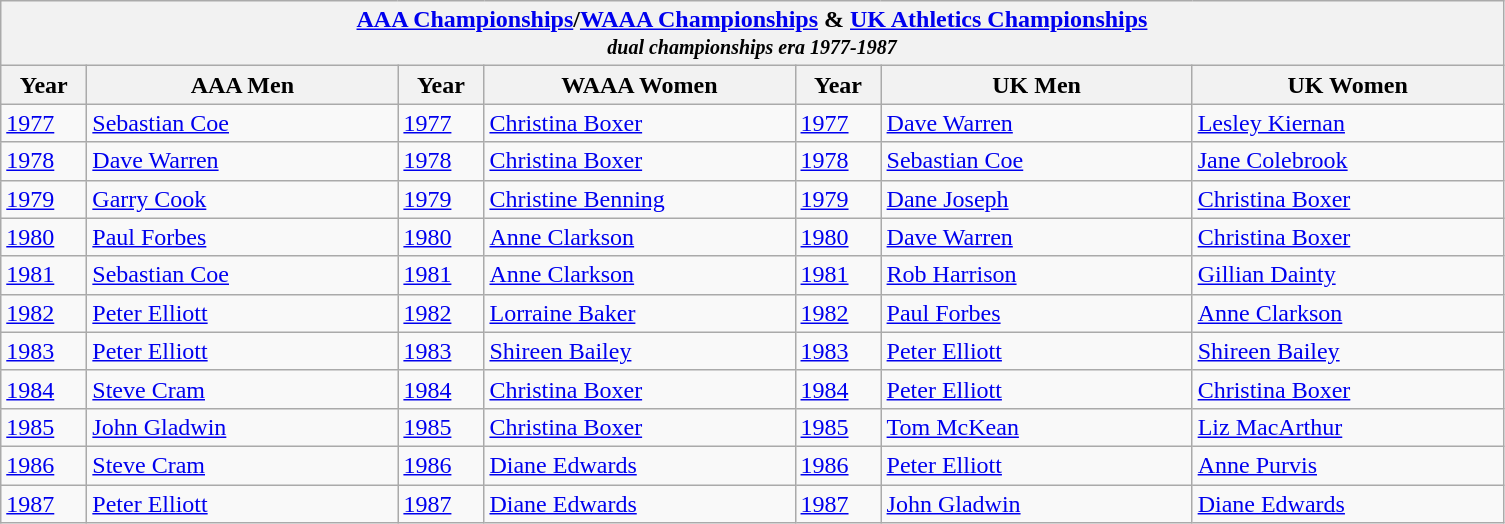<table class="wikitable">
<tr>
<th colspan="7"><a href='#'>AAA Championships</a>/<a href='#'>WAAA Championships</a> & <a href='#'>UK Athletics Championships</a><br><em><small>dual championships era 1977-1987</small></em></th>
</tr>
<tr>
<th width=50>Year</th>
<th width=200>AAA Men</th>
<th width=50>Year</th>
<th width=200>WAAA Women</th>
<th width=50>Year</th>
<th width=200>UK Men</th>
<th width=200>UK Women</th>
</tr>
<tr>
<td><a href='#'>1977</a></td>
<td><a href='#'>Sebastian Coe</a></td>
<td><a href='#'>1977</a></td>
<td><a href='#'>Christina Boxer</a></td>
<td><a href='#'>1977</a></td>
<td><a href='#'>Dave Warren</a></td>
<td><a href='#'>Lesley Kiernan</a></td>
</tr>
<tr>
<td><a href='#'>1978</a></td>
<td><a href='#'>Dave Warren</a></td>
<td><a href='#'>1978</a></td>
<td><a href='#'>Christina Boxer</a></td>
<td><a href='#'>1978</a></td>
<td><a href='#'>Sebastian Coe</a></td>
<td><a href='#'>Jane Colebrook</a></td>
</tr>
<tr>
<td><a href='#'>1979</a></td>
<td><a href='#'>Garry Cook</a></td>
<td><a href='#'>1979</a></td>
<td><a href='#'>Christine Benning</a></td>
<td><a href='#'>1979</a></td>
<td><a href='#'>Dane Joseph</a></td>
<td><a href='#'>Christina Boxer</a></td>
</tr>
<tr>
<td><a href='#'>1980</a></td>
<td><a href='#'>Paul Forbes</a></td>
<td><a href='#'>1980</a></td>
<td><a href='#'>Anne Clarkson</a></td>
<td><a href='#'>1980</a></td>
<td><a href='#'>Dave Warren</a></td>
<td><a href='#'>Christina Boxer</a></td>
</tr>
<tr>
<td><a href='#'>1981</a></td>
<td><a href='#'>Sebastian Coe</a></td>
<td><a href='#'>1981</a></td>
<td><a href='#'>Anne Clarkson</a></td>
<td><a href='#'>1981</a></td>
<td><a href='#'>Rob Harrison</a></td>
<td><a href='#'>Gillian Dainty</a></td>
</tr>
<tr>
<td><a href='#'>1982</a></td>
<td><a href='#'>Peter Elliott</a></td>
<td><a href='#'>1982</a></td>
<td><a href='#'>Lorraine Baker</a></td>
<td><a href='#'>1982</a></td>
<td><a href='#'>Paul Forbes</a></td>
<td><a href='#'>Anne Clarkson</a></td>
</tr>
<tr>
<td><a href='#'>1983</a></td>
<td><a href='#'>Peter Elliott</a></td>
<td><a href='#'>1983</a></td>
<td><a href='#'>Shireen Bailey</a></td>
<td><a href='#'>1983</a></td>
<td><a href='#'>Peter Elliott</a></td>
<td><a href='#'>Shireen Bailey</a></td>
</tr>
<tr>
<td><a href='#'>1984</a></td>
<td><a href='#'>Steve Cram</a></td>
<td><a href='#'>1984</a></td>
<td><a href='#'>Christina Boxer</a></td>
<td><a href='#'>1984</a></td>
<td><a href='#'>Peter Elliott</a></td>
<td><a href='#'>Christina Boxer</a></td>
</tr>
<tr>
<td><a href='#'>1985</a></td>
<td><a href='#'>John Gladwin</a></td>
<td><a href='#'>1985</a></td>
<td><a href='#'>Christina Boxer</a></td>
<td><a href='#'>1985</a></td>
<td><a href='#'>Tom McKean</a></td>
<td><a href='#'>Liz MacArthur</a></td>
</tr>
<tr>
<td><a href='#'>1986</a></td>
<td><a href='#'>Steve Cram</a></td>
<td><a href='#'>1986</a></td>
<td><a href='#'>Diane Edwards</a></td>
<td><a href='#'>1986</a></td>
<td><a href='#'>Peter Elliott</a></td>
<td><a href='#'>Anne Purvis</a></td>
</tr>
<tr>
<td><a href='#'>1987</a></td>
<td><a href='#'>Peter Elliott</a></td>
<td><a href='#'>1987</a></td>
<td><a href='#'>Diane Edwards</a></td>
<td><a href='#'>1987</a></td>
<td><a href='#'>John Gladwin</a></td>
<td><a href='#'>Diane Edwards</a></td>
</tr>
</table>
